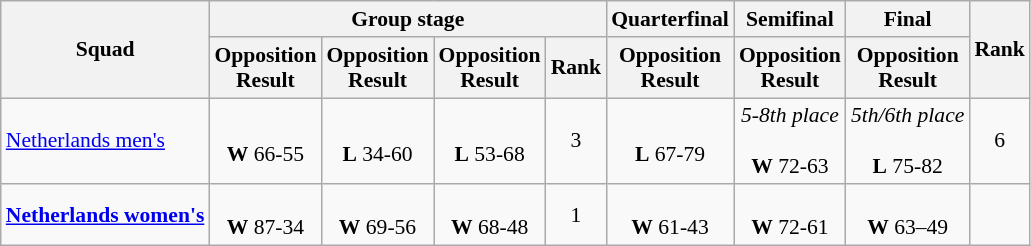<table class=wikitable style="font-size:90%">
<tr>
<th rowspan="2">Squad</th>
<th colspan="4">Group stage</th>
<th>Quarterfinal</th>
<th>Semifinal</th>
<th>Final</th>
<th rowspan="2">Rank</th>
</tr>
<tr>
<th>Opposition<br>Result</th>
<th>Opposition<br>Result</th>
<th>Opposition<br>Result</th>
<th>Rank</th>
<th>Opposition<br>Result</th>
<th>Opposition<br>Result</th>
<th>Opposition<br>Result</th>
</tr>
<tr align=center>
<td align=left><a href='#'>Netherlands men's</a></td>
<td><br><strong>W</strong> 66-55</td>
<td><br><strong>L</strong> 34-60</td>
<td><br><strong>L</strong> 53-68</td>
<td>3</td>
<td><br><strong>L</strong> 67-79</td>
<td><em>5-8th place</em><br><br><strong>W</strong> 72-63</td>
<td><em>5th/6th place</em><br><br><strong>L</strong> 75-82</td>
<td>6</td>
</tr>
<tr align=center>
<td align=left><strong><a href='#'>Netherlands women's</a></strong></td>
<td><br><strong>W</strong> 87-34</td>
<td><br><strong>W</strong> 69-56</td>
<td><br><strong>W</strong> 68-48</td>
<td>1</td>
<td><br><strong>W</strong> 61-43</td>
<td><br><strong>W</strong> 72-61</td>
<td><br><strong>W</strong> 63–49</td>
<td></td>
</tr>
</table>
